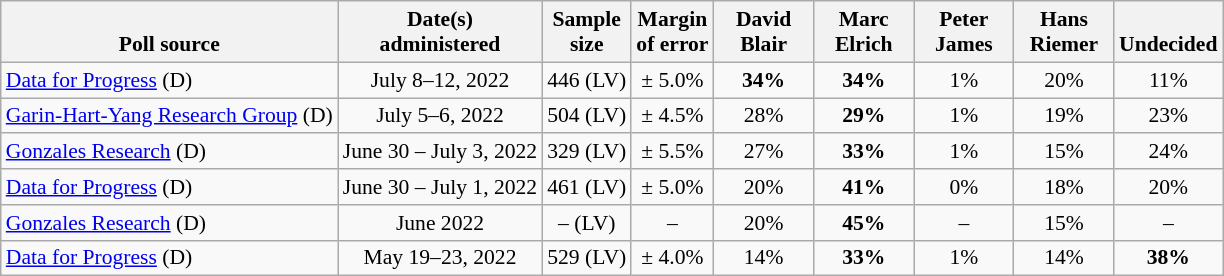<table class="wikitable" style="font-size:90%;text-align:center;">
<tr valign=bottom>
<th>Poll source</th>
<th>Date(s)<br>administered</th>
<th>Sample<br>size</th>
<th>Margin<br>of error</th>
<th style="width:60px;">David<br>Blair</th>
<th style="width:60px;">Marc<br>Elrich</th>
<th style="width:60px;">Peter<br>James</th>
<th style="width:60px;">Hans<br>Riemer</th>
<th>Undecided</th>
</tr>
<tr>
<td style="text-align:left;"><a href='#'>Data for Progress</a> (D)</td>
<td>July 8–12, 2022</td>
<td>446 (LV)</td>
<td>± 5.0%</td>
<td><strong>34%</strong></td>
<td><strong>34%</strong></td>
<td>1%</td>
<td>20%</td>
<td>11%</td>
</tr>
<tr>
<td style="text-align:left;"><a href='#'>Garin-Hart-Yang Research Group</a> (D)</td>
<td>July 5–6, 2022</td>
<td>504 (LV)</td>
<td>± 4.5%</td>
<td>28%</td>
<td><strong>29%</strong></td>
<td>1%</td>
<td>19%</td>
<td>23%</td>
</tr>
<tr>
<td style="text-align:left;"><a href='#'>Gonzales Research</a> (D)</td>
<td>June 30 – July 3, 2022</td>
<td>329 (LV)</td>
<td>± 5.5%</td>
<td>27%</td>
<td><strong>33%</strong></td>
<td>1%</td>
<td>15%</td>
<td>24%</td>
</tr>
<tr>
<td style="text-align:left;"><a href='#'>Data for Progress</a> (D)</td>
<td>June 30 – July 1, 2022</td>
<td>461 (LV)</td>
<td>± 5.0%</td>
<td>20%</td>
<td><strong>41%</strong></td>
<td>0%</td>
<td>18%</td>
<td>20%</td>
</tr>
<tr>
<td style="text-align:left;"><a href='#'>Gonzales Research</a> (D)</td>
<td>June 2022</td>
<td>– (LV)</td>
<td>–</td>
<td>20%</td>
<td><strong>45%</strong></td>
<td>–</td>
<td>15%</td>
<td>–</td>
</tr>
<tr>
<td style="text-align:left;"><a href='#'>Data for Progress</a> (D)</td>
<td>May 19–23, 2022</td>
<td>529 (LV)</td>
<td>± 4.0%</td>
<td>14%</td>
<td><strong>33%</strong></td>
<td>1%</td>
<td>14%</td>
<td><strong>38%</strong></td>
</tr>
</table>
